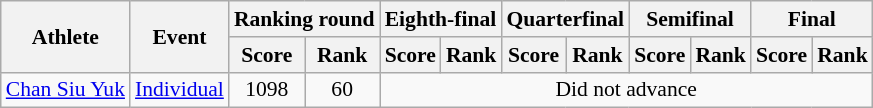<table class="wikitable" style="font-size:90%">
<tr>
<th rowspan="2">Athlete</th>
<th rowspan="2">Event</th>
<th colspan="2">Ranking round</th>
<th colspan="2">Eighth-final</th>
<th colspan="2">Quarterfinal</th>
<th colspan="2">Semifinal</th>
<th colspan="2">Final</th>
</tr>
<tr>
<th>Score</th>
<th>Rank</th>
<th>Score</th>
<th>Rank</th>
<th>Score</th>
<th>Rank</th>
<th>Score</th>
<th>Rank</th>
<th>Score</th>
<th>Rank</th>
</tr>
<tr>
<td><a href='#'>Chan Siu Yuk</a></td>
<td><a href='#'>Individual</a></td>
<td align=center>1098</td>
<td align=center>60</td>
<td colspan=8  align=center>Did not advance</td>
</tr>
</table>
